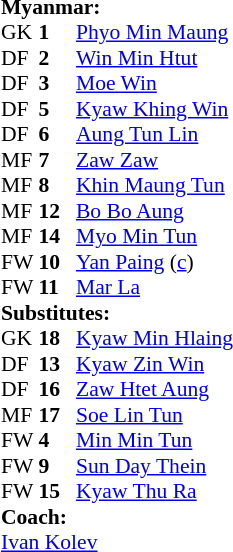<table style="font-size: 90%; margin:0.2em auto;" cellspacing="0" cellpadding="0">
<tr>
<td colspan="4"><strong>Myanmar:</strong></td>
</tr>
<tr>
<th width="25"></th>
<th width="25"></th>
</tr>
<tr>
<td>GK</td>
<td><strong>1</strong></td>
<td><a href='#'>Phyo Min Maung</a></td>
</tr>
<tr>
<td>DF</td>
<td><strong>2</strong></td>
<td><a href='#'>Win Min Htut</a></td>
</tr>
<tr>
<td>DF</td>
<td><strong>3</strong></td>
<td><a href='#'>Moe Win</a></td>
<td></td>
</tr>
<tr>
<td>DF</td>
<td><strong>5</strong></td>
<td><a href='#'>Kyaw Khing Win</a></td>
</tr>
<tr>
<td>DF</td>
<td><strong>6</strong></td>
<td><a href='#'>Aung Tun Lin</a></td>
<td></td>
</tr>
<tr>
<td>MF</td>
<td><strong>7</strong></td>
<td><a href='#'>Zaw Zaw</a></td>
<td></td>
</tr>
<tr>
<td>MF</td>
<td><strong>8</strong></td>
<td><a href='#'>Khin Maung Tun</a></td>
</tr>
<tr>
<td>MF</td>
<td><strong>12</strong></td>
<td><a href='#'>Bo Bo Aung</a></td>
</tr>
<tr>
<td>MF</td>
<td><strong>14</strong></td>
<td><a href='#'>Myo Min Tun</a></td>
<td></td>
</tr>
<tr>
<td>FW</td>
<td><strong>10</strong></td>
<td><a href='#'>Yan Paing</a>   (<a href='#'>c</a>)</td>
<td></td>
</tr>
<tr>
<td>FW</td>
<td><strong>11</strong></td>
<td><a href='#'>Mar La</a></td>
<td></td>
</tr>
<tr>
<td colspan=4><strong>Substitutes:</strong></td>
</tr>
<tr>
<td>GK</td>
<td><strong>18</strong></td>
<td><a href='#'>Kyaw Min Hlaing</a></td>
</tr>
<tr>
<td>DF</td>
<td><strong>13</strong></td>
<td><a href='#'>Kyaw Zin Win</a></td>
</tr>
<tr>
<td>DF</td>
<td><strong>16</strong></td>
<td><a href='#'>Zaw Htet Aung</a></td>
<td></td>
</tr>
<tr>
<td>MF</td>
<td><strong>17</strong></td>
<td><a href='#'>Soe Lin Tun</a></td>
<td></td>
</tr>
<tr>
<td>FW</td>
<td><strong>4</strong></td>
<td><a href='#'>Min Min Tun</a></td>
</tr>
<tr>
<td>FW</td>
<td><strong>9</strong></td>
<td><a href='#'>Sun Day Thein</a></td>
<td> </td>
</tr>
<tr>
<td>FW</td>
<td><strong>15</strong></td>
<td><a href='#'>Kyaw Thu Ra</a></td>
<td></td>
</tr>
<tr>
<td colspan=4><strong>Coach:</strong></td>
</tr>
<tr>
<td colspan="4"> <a href='#'>Ivan Kolev</a></td>
</tr>
</table>
